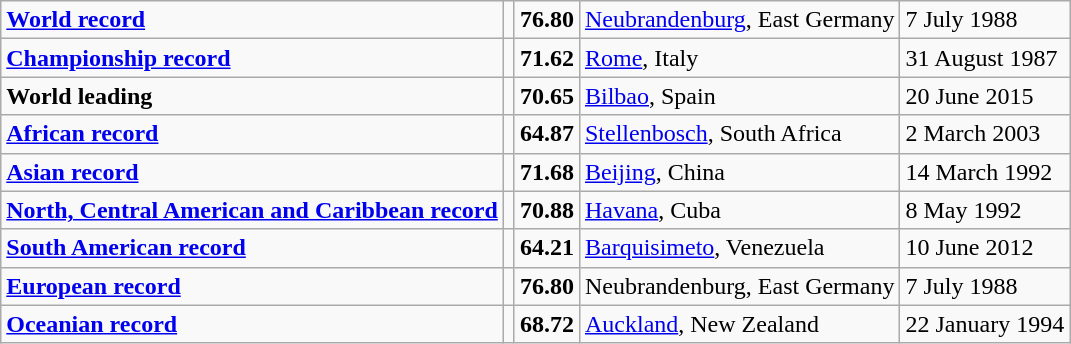<table class="wikitable">
<tr>
<td><strong><a href='#'>World record</a></strong></td>
<td></td>
<td><strong>76.80</strong></td>
<td><a href='#'>Neubrandenburg</a>, East Germany</td>
<td>7 July 1988</td>
</tr>
<tr>
<td><strong><a href='#'>Championship record</a></strong></td>
<td></td>
<td><strong>71.62</strong></td>
<td><a href='#'>Rome</a>, Italy</td>
<td>31 August 1987</td>
</tr>
<tr>
<td><strong>World leading</strong></td>
<td></td>
<td><strong>70.65</strong></td>
<td><a href='#'>Bilbao</a>, Spain</td>
<td>20 June 2015</td>
</tr>
<tr>
<td><strong><a href='#'>African record</a></strong></td>
<td></td>
<td><strong>64.87</strong></td>
<td><a href='#'>Stellenbosch</a>, South Africa</td>
<td>2 March 2003</td>
</tr>
<tr>
<td><strong><a href='#'>Asian record</a></strong></td>
<td></td>
<td><strong>71.68</strong></td>
<td><a href='#'>Beijing</a>, China</td>
<td>14 March 1992</td>
</tr>
<tr>
<td><strong><a href='#'>North, Central American and Caribbean record</a></strong></td>
<td></td>
<td><strong>70.88</strong></td>
<td><a href='#'>Havana</a>, Cuba</td>
<td>8 May 1992</td>
</tr>
<tr>
<td><strong><a href='#'>South American record</a></strong></td>
<td></td>
<td><strong>64.21</strong></td>
<td><a href='#'>Barquisimeto</a>, Venezuela</td>
<td>10 June 2012</td>
</tr>
<tr>
<td><strong><a href='#'>European record</a></strong></td>
<td></td>
<td><strong>76.80</strong></td>
<td>Neubrandenburg, East Germany</td>
<td>7 July 1988</td>
</tr>
<tr>
<td><strong><a href='#'>Oceanian record</a></strong></td>
<td></td>
<td><strong>68.72</strong></td>
<td><a href='#'>Auckland</a>, New Zealand</td>
<td>22 January 1994</td>
</tr>
</table>
